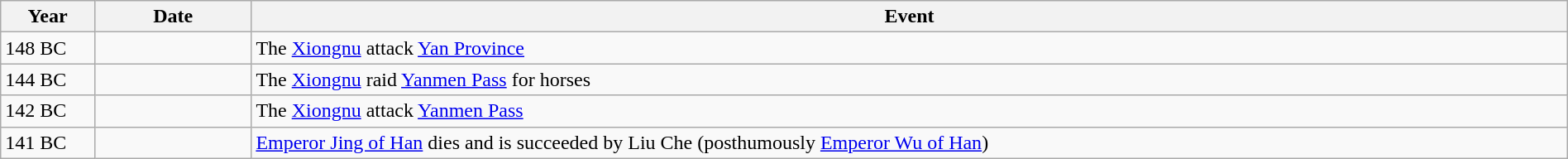<table class="wikitable" style="width:100%;">
<tr>
<th style="width:6%">Year</th>
<th style="width:10%">Date</th>
<th>Event</th>
</tr>
<tr>
<td>148 BC</td>
<td></td>
<td>The <a href='#'>Xiongnu</a> attack <a href='#'>Yan Province</a></td>
</tr>
<tr>
<td>144 BC</td>
<td></td>
<td>The <a href='#'>Xiongnu</a> raid <a href='#'>Yanmen Pass</a> for horses</td>
</tr>
<tr>
<td>142 BC</td>
<td></td>
<td>The <a href='#'>Xiongnu</a> attack <a href='#'>Yanmen Pass</a></td>
</tr>
<tr>
<td>141 BC</td>
<td></td>
<td><a href='#'>Emperor Jing of Han</a> dies and is succeeded by Liu Che (posthumously <a href='#'>Emperor Wu of Han</a>)</td>
</tr>
</table>
